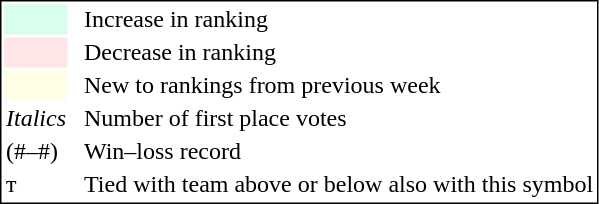<table style="border:1px solid black;">
<tr>
<td style="background:#D8FFEB; width:20px;"></td>
<td> </td>
<td>Increase in ranking</td>
</tr>
<tr>
<td style="background:#FFE6E6; width:20px;"></td>
<td> </td>
<td>Decrease in ranking</td>
</tr>
<tr>
<td style="background:#FFFFE6; width:20px;"></td>
<td> </td>
<td>New to rankings from previous week</td>
</tr>
<tr>
<td><em>Italics</em></td>
<td> </td>
<td>Number of first place votes</td>
</tr>
<tr>
<td>(#–#)</td>
<td> </td>
<td>Win–loss record</td>
</tr>
<tr>
<td>т</td>
<td></td>
<td>Tied with team above or below also with this symbol</td>
</tr>
</table>
